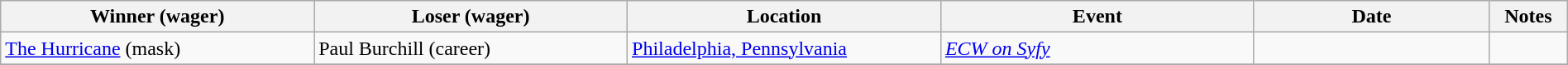<table class="wikitable" width=100%>
<tr>
<th width=20%>Winner (wager)</th>
<th width=20%>Loser (wager)</th>
<th width=20%>Location</th>
<th width=20%>Event</th>
<th width=15%>Date</th>
<th width=5%>Notes</th>
</tr>
<tr>
<td><a href='#'>The Hurricane</a> (mask)</td>
<td>Paul Burchill (career)</td>
<td><a href='#'>Philadelphia, Pennsylvania</a></td>
<td><em><a href='#'>ECW on Syfy</a></em></td>
<td></td>
<td></td>
</tr>
<tr>
</tr>
</table>
